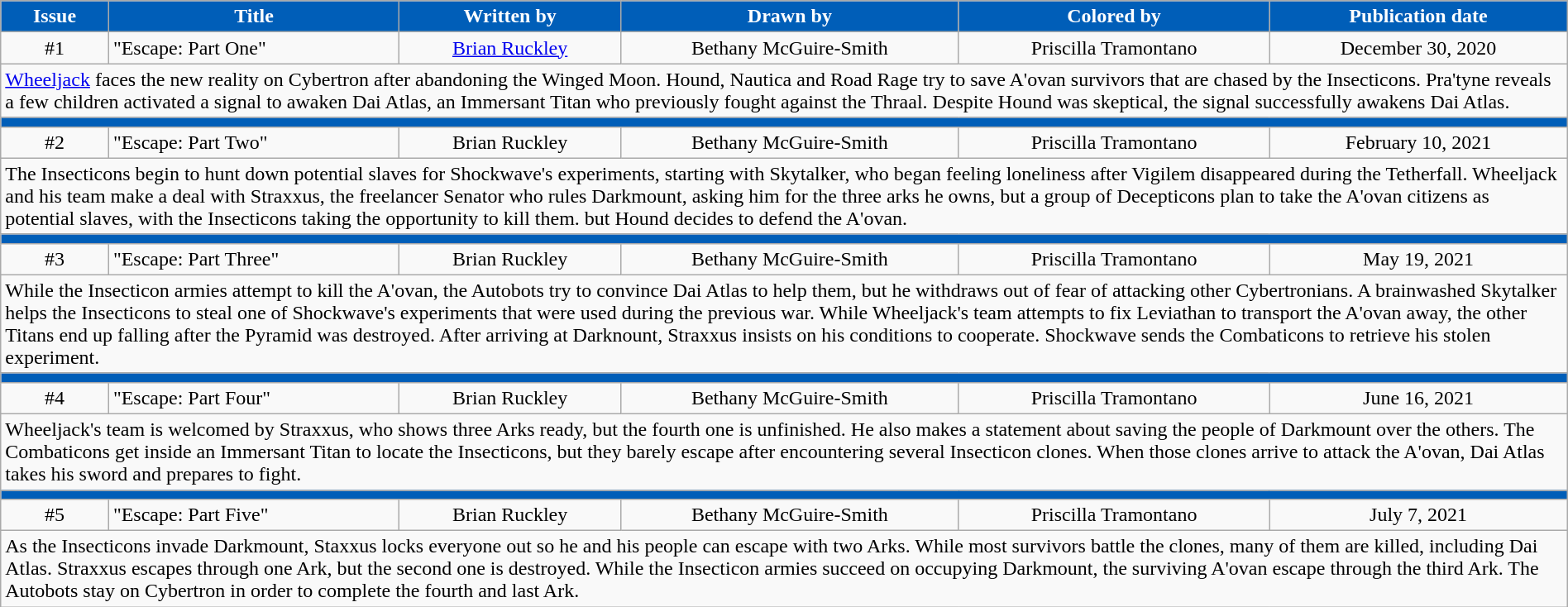<table class="wikitable" style="text-align: center;" width="100%;">
<tr>
<th style="background:#005EB8; color:white">Issue</th>
<th style="background:#005EB8; color:white">Title</th>
<th style="background:#005EB8; color:white">Written by</th>
<th style="background:#005EB8; color:white">Drawn by</th>
<th style="background:#005EB8; color:white">Colored by</th>
<th style="background:#005EB8; color:white">Publication date</th>
</tr>
<tr>
<td>#1</td>
<td style="text-align: left;">"Escape: Part One"</td>
<td><a href='#'>Brian Ruckley</a></td>
<td>Bethany McGuire-Smith</td>
<td>Priscilla Tramontano</td>
<td>December 30, 2020</td>
</tr>
<tr>
<td colspan="6" style="text-align: left;"><a href='#'>Wheeljack</a> faces the new reality on Cybertron after abandoning the Winged Moon. Hound, Nautica and Road Rage try to save A'ovan survivors that are chased by the Insecticons. Pra'tyne reveals a few children activated a signal to awaken Dai Atlas, an Immersant Titan who previously fought against the Thraal. Despite Hound was skeptical, the signal successfully awakens Dai Atlas.</td>
</tr>
<tr>
<th colspan="6" style="background:#005EB8"></th>
</tr>
<tr>
<td>#2</td>
<td style="text-align: left;">"Escape: Part Two"</td>
<td>Brian Ruckley</td>
<td>Bethany McGuire-Smith</td>
<td>Priscilla Tramontano</td>
<td>February 10, 2021</td>
</tr>
<tr>
<td colspan="6" style="text-align: left;">The Insecticons begin to hunt down potential slaves for Shockwave's experiments, starting with Skytalker, who began feeling loneliness after Vigilem disappeared during the Tetherfall. Wheeljack and his team make a deal with Straxxus, the freelancer Senator who rules Darkmount, asking him for the three arks he owns, but a group of Decepticons plan to take the A'ovan citizens as potential slaves, with the Insecticons taking the opportunity to kill them. but Hound decides to defend the A'ovan.</td>
</tr>
<tr>
<th colspan="6" style="background:#005EB8"></th>
</tr>
<tr>
<td>#3</td>
<td style="text-align: left;">"Escape: Part Three"</td>
<td>Brian Ruckley</td>
<td>Bethany McGuire-Smith</td>
<td>Priscilla Tramontano</td>
<td>May 19, 2021</td>
</tr>
<tr>
<td colspan="6" style="text-align: left;">While the Insecticon armies attempt to kill the A'ovan, the Autobots try to convince Dai Atlas to help them, but he withdraws out of fear of attacking other Cybertronians. A brainwashed Skytalker helps the Insecticons to steal one of Shockwave's experiments that were used during the previous war. While Wheeljack's team attempts to fix Leviathan to transport the A'ovan away, the other Titans end up falling after the Pyramid was destroyed. After arriving at Darknount, Straxxus insists on his conditions to cooperate. Shockwave sends the Combaticons to retrieve his stolen experiment.</td>
</tr>
<tr>
<th colspan="6" style="background:#005EB8"></th>
</tr>
<tr>
<td>#4</td>
<td style="text-align: left;">"Escape: Part Four"</td>
<td>Brian Ruckley</td>
<td>Bethany McGuire-Smith</td>
<td>Priscilla Tramontano</td>
<td>June 16, 2021</td>
</tr>
<tr>
<td colspan="6" style="text-align: left;">Wheeljack's team is welcomed by Straxxus, who shows three Arks ready, but the fourth one is unfinished. He also makes a statement about saving the people of Darkmount over the others. The Combaticons get inside an Immersant Titan to locate the Insecticons, but they barely escape after encountering several Insecticon clones. When those clones arrive to attack the A'ovan, Dai Atlas takes his sword and prepares to fight.</td>
</tr>
<tr>
<th colspan="6" style="background:#005EB8"></th>
</tr>
<tr>
<td>#5</td>
<td style="text-align: left;">"Escape: Part Five"</td>
<td>Brian Ruckley</td>
<td>Bethany McGuire-Smith</td>
<td>Priscilla Tramontano</td>
<td>July 7, 2021</td>
</tr>
<tr>
<td colspan="6" style="text-align: left;">As the Insecticons invade Darkmount, Staxxus locks everyone out so he and his people can escape with two Arks. While most survivors battle the clones, many of them are killed, including Dai Atlas. Straxxus escapes through one Ark, but the second one is destroyed. While the Insecticon armies succeed on occupying Darkmount, the surviving A'ovan escape through the third Ark. The Autobots stay on Cybertron in order to complete the fourth and last Ark.</td>
</tr>
</table>
